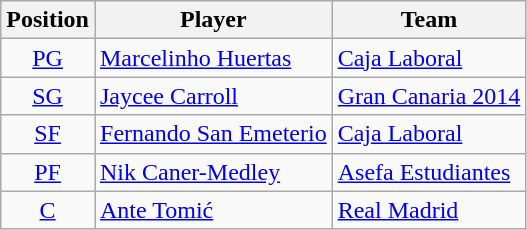<table class="wikitable sortable" style="text-align: center;">
<tr>
<th align="center">Position</th>
<th align="center">Player</th>
<th align="center">Team</th>
</tr>
<tr>
<td><a href='#'>PG</a></td>
<td align="left"> <a href='#'>Marcelinho Huertas</a></td>
<td align="left"><a href='#'>Caja Laboral</a></td>
</tr>
<tr>
<td><a href='#'>SG</a></td>
<td align="left"> <a href='#'>Jaycee Carroll</a></td>
<td align="left"><a href='#'>Gran Canaria 2014</a></td>
</tr>
<tr>
<td><a href='#'>SF</a></td>
<td align="left"> <a href='#'>Fernando San Emeterio</a></td>
<td align="left"><a href='#'>Caja Laboral</a></td>
</tr>
<tr>
<td><a href='#'>PF</a></td>
<td align="left"> <a href='#'>Nik Caner-Medley</a></td>
<td align="left"><a href='#'>Asefa Estudiantes</a></td>
</tr>
<tr>
<td><a href='#'>C</a></td>
<td align="left"> <a href='#'>Ante Tomić</a></td>
<td align="left"><a href='#'>Real Madrid</a></td>
</tr>
</table>
